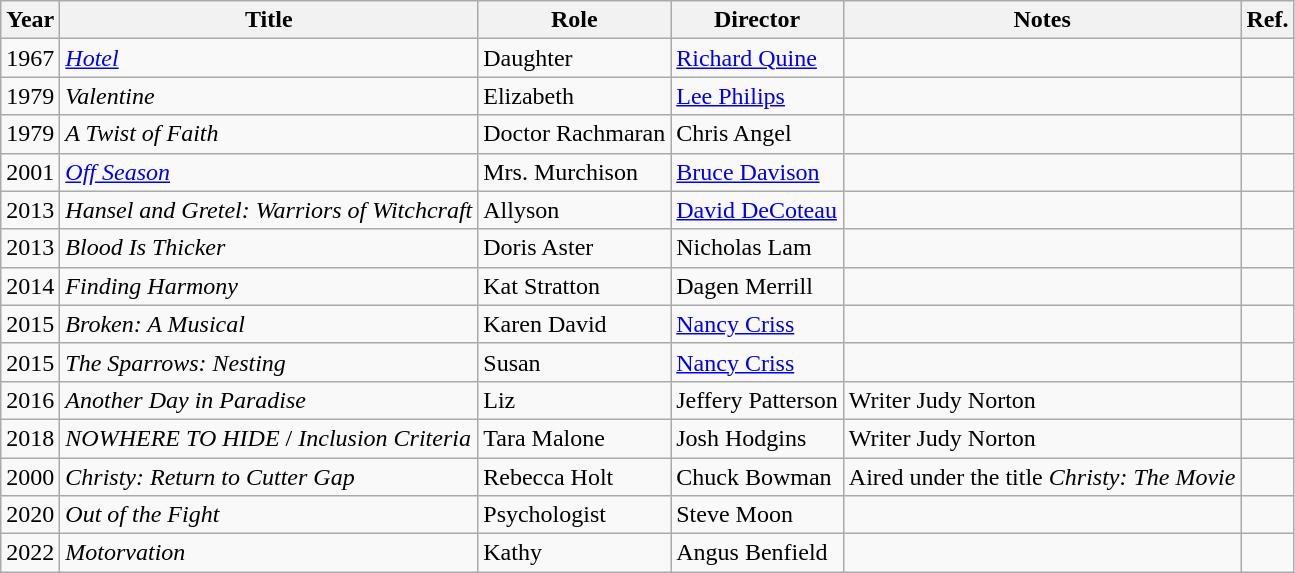<table class="wikitable sortable">
<tr>
<th>Year</th>
<th>Title</th>
<th>Role</th>
<th>Director</th>
<th class="unsortable">Notes</th>
<th class="unsortable">Ref.</th>
</tr>
<tr>
<td>1967</td>
<td><em><a href='#'>Hotel</a></em></td>
<td>Daughter</td>
<td><a href='#'>Richard Quine</a></td>
<td></td>
<td></td>
</tr>
<tr>
<td>1979</td>
<td><em>Valentine</em></td>
<td>Elizabeth</td>
<td><a href='#'>Lee Philips</a></td>
<td></td>
<td></td>
</tr>
<tr>
<td>1979</td>
<td><em>A Twist of Faith</em></td>
<td>Doctor Rachmaran</td>
<td>Chris Angel</td>
<td></td>
<td></td>
</tr>
<tr>
<td>2001</td>
<td><em><a href='#'>Off Season</a></em></td>
<td>Mrs. Murchison</td>
<td><a href='#'>Bruce Davison</a></td>
<td></td>
<td></td>
</tr>
<tr>
<td>2013</td>
<td><em>Hansel and Gretel: Warriors of Witchcraft</em></td>
<td>Allyson</td>
<td><a href='#'>David DeCoteau</a></td>
<td></td>
<td></td>
</tr>
<tr>
<td>2013</td>
<td><em>Blood Is Thicker</em></td>
<td>Doris Aster</td>
<td>Nicholas Lam</td>
<td></td>
<td></td>
</tr>
<tr>
<td>2014</td>
<td><em>Finding Harmony</em></td>
<td>Kat Stratton</td>
<td>Dagen Merrill</td>
<td></td>
<td></td>
</tr>
<tr>
<td>2015</td>
<td><em>Broken: A Musical</em></td>
<td>Karen David</td>
<td><a href='#'>Nancy Criss</a></td>
<td></td>
<td></td>
</tr>
<tr>
<td>2015</td>
<td><em>The Sparrows: Nesting</em></td>
<td>Susan</td>
<td><a href='#'>Nancy Criss</a></td>
<td></td>
<td></td>
</tr>
<tr>
<td>2016</td>
<td><em>Another Day in Paradise</em></td>
<td>Liz</td>
<td>Jeffery Patterson</td>
<td>Writer Judy Norton</td>
<td></td>
</tr>
<tr>
<td>2018</td>
<td><em> NOWHERE TO HIDE</em>  / <em> Inclusion Criteria</em></td>
<td>Tara Malone</td>
<td>Josh Hodgins</td>
<td>Writer Judy Norton</td>
<td></td>
</tr>
<tr>
<td>2000</td>
<td><em>Christy: Return to Cutter Gap</em></td>
<td>Rebecca Holt</td>
<td>Chuck Bowman</td>
<td>Aired under the title <em>Christy: The Movie</em></td>
<td></td>
</tr>
<tr>
<td>2020</td>
<td><em>Out of the Fight</em></td>
<td>Psychologist</td>
<td>Steve Moon</td>
<td></td>
<td></td>
</tr>
<tr>
<td>2022</td>
<td><em>Motorvation</em></td>
<td>Kathy</td>
<td>Angus Benfield</td>
<td></td>
<td></td>
</tr>
</table>
